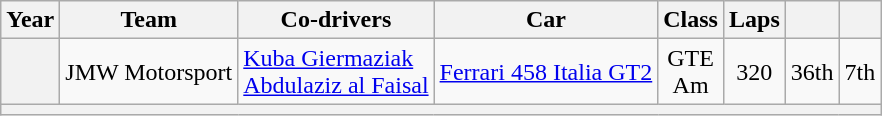<table class="wikitable" style="text-align:center;">
<tr>
<th>Year</th>
<th>Team</th>
<th>Co-drivers</th>
<th>Car</th>
<th>Class</th>
<th>Laps</th>
<th></th>
<th></th>
</tr>
<tr>
<th></th>
<td align="left"> JMW Motorsport</td>
<td align="left"> <a href='#'>Kuba Giermaziak</a><br> <a href='#'>Abdulaziz al Faisal</a></td>
<td align="left"><a href='#'>Ferrari 458 Italia GT2</a></td>
<td>GTE<br>Am</td>
<td>320</td>
<td>36th</td>
<td>7th</td>
</tr>
<tr>
<th colspan="8"></th>
</tr>
</table>
